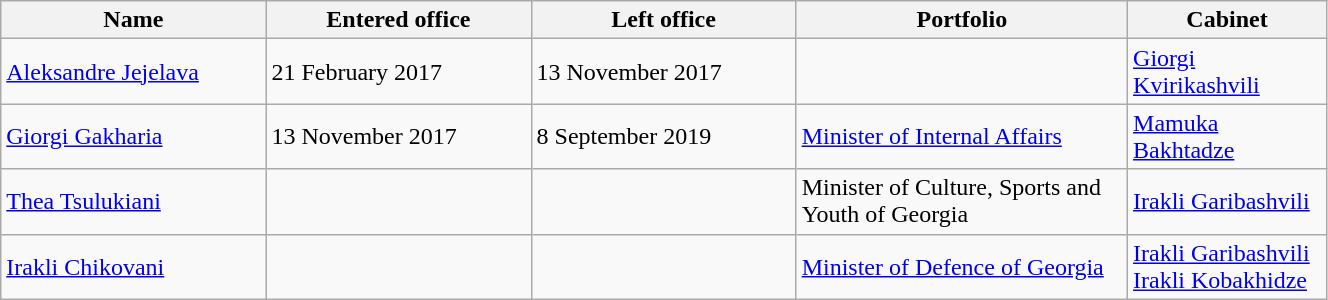<table class="wikitable" width="70%">
<tr>
<th width="20%" scope="col">Name</th>
<th width="20%" scope="col">Entered office</th>
<th width="20%" scope="col">Left office</th>
<th width="25%" scope="col">Portfolio</th>
<th width="20%" scope="col">Cabinet</th>
</tr>
<tr>
<td><a href='#'>Aleksandre Jejelava</a></td>
<td>21 February 2017</td>
<td>13 November 2017</td>
<td></td>
<td><a href='#'>Giorgi Kvirikashvili</a></td>
</tr>
<tr>
<td><a href='#'>Giorgi Gakharia</a></td>
<td>13 November 2017</td>
<td>8 September 2019</td>
<td><a href='#'>Minister of Internal Affairs</a></td>
<td><a href='#'>Mamuka Bakhtadze</a></td>
</tr>
<tr>
<td><a href='#'>Thea Tsulukiani</a></td>
<td></td>
<td></td>
<td>Minister of Culture, Sports and Youth of Georgia</td>
<td><a href='#'>Irakli Garibashvili</a></td>
</tr>
<tr>
<td><a href='#'>Irakli Chikovani</a></td>
<td></td>
<td></td>
<td><a href='#'>Minister of Defence of Georgia</a></td>
<td><a href='#'>Irakli Garibashvili</a><br><a href='#'>Irakli Kobakhidze</a></td>
</tr>
</table>
